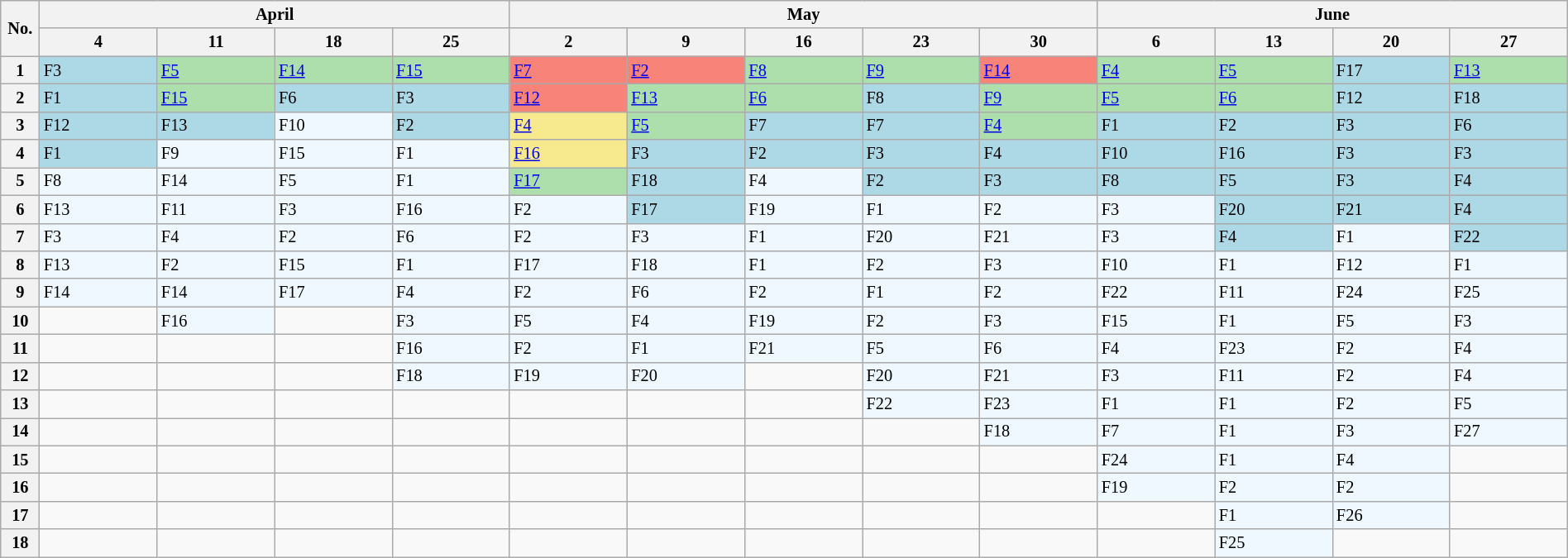<table class="wikitable" style="font-size: 85%; width: 100%">
<tr>
<th rowspan=2 width=25>No.</th>
<th colspan=4>April</th>
<th colspan=5>May</th>
<th colspan=4>June</th>
</tr>
<tr>
<th>4</th>
<th>11</th>
<th>18</th>
<th>25</th>
<th>2</th>
<th>9</th>
<th>16</th>
<th>23</th>
<th>30</th>
<th>6</th>
<th>13</th>
<th>20</th>
<th>27</th>
</tr>
<tr>
<th>1</th>
<td style="background:lightblue;"> F3</td>
<td style="background:#addfad;"> <a href='#'>F5</a></td>
<td style="background:#addfad;"> <a href='#'>F14</a></td>
<td style="background:#addfad;"> <a href='#'>F15</a></td>
<td style="background:#f88379;"> <a href='#'>F7</a></td>
<td style="background:#f88379;"> <a href='#'>F2</a></td>
<td style="background:#addfad;"> <a href='#'>F8</a></td>
<td style="background:#addfad;"> <a href='#'>F9</a></td>
<td style="background:#f88379;"> <a href='#'>F14</a></td>
<td style="background:#addfad;"> <a href='#'>F4</a></td>
<td style="background:#addfad;"> <a href='#'>F5</a></td>
<td style="background:lightblue;"> F17</td>
<td style="background:#addfad;"> <a href='#'>F13</a></td>
</tr>
<tr>
<th>2</th>
<td style="background:lightblue;"> F1</td>
<td style="background:#addfad;"> <a href='#'>F15</a></td>
<td style="background:lightblue;"> F6</td>
<td style="background:lightblue;"> F3</td>
<td style="background:#f88379;"> <a href='#'>F12</a></td>
<td style="background:#addfad;"> <a href='#'>F13</a></td>
<td style="background:#addfad;"> <a href='#'>F6</a></td>
<td style="background:lightblue;"> F8</td>
<td style="background:#addfad;"> <a href='#'>F9</a></td>
<td style="background:#addfad;"> <a href='#'>F5</a></td>
<td style="background:#addfad;"> <a href='#'>F6</a></td>
<td style="background:lightblue;"> F12</td>
<td style="background:lightblue;"> F18</td>
</tr>
<tr>
<th>3</th>
<td style="background:lightblue;"> F12</td>
<td style="background:lightblue;"> F13</td>
<td style="background:#f0f8ff;"> F10</td>
<td style="background:lightblue;"> F2</td>
<td style="background:#f7e98e;"> <a href='#'>F4</a></td>
<td style="background:#addfad;"> <a href='#'>F5</a></td>
<td style="background:lightblue;"> F7</td>
<td style="background:lightblue;"> F7</td>
<td style="background:#addfad;"> <a href='#'>F4</a></td>
<td style="background:lightblue;"> F1</td>
<td style="background:lightblue;"> F2</td>
<td style="background:lightblue;"> F3</td>
<td style="background:lightblue;"> F6</td>
</tr>
<tr>
<th>4</th>
<td style="background:lightblue;"> F1</td>
<td style="background:#f0f8ff;"> F9</td>
<td style="background:#f0f8ff;"> F15</td>
<td style="background:#f0f8ff;"> F1</td>
<td style="background:#f7e98e;"> <a href='#'>F16</a></td>
<td style="background:lightblue;"> F3</td>
<td style="background:lightblue;"> F2</td>
<td style="background:lightblue;"> F3</td>
<td style="background:lightblue;"> F4</td>
<td style="background:lightblue;"> F10</td>
<td style="background:lightblue;"> F16</td>
<td style="background:lightblue;"> F3</td>
<td style="background:lightblue;"> F3</td>
</tr>
<tr>
<th>5</th>
<td style="background:#f0f8ff;"> F8</td>
<td style="background:#f0f8ff;"> F14</td>
<td style="background:#f0f8ff;"> F5</td>
<td style="background:#f0f8ff;"> F1</td>
<td style="background:#addfad;"> <a href='#'>F17</a></td>
<td style="background:lightblue;"> F18</td>
<td style="background:#f0f8ff;"> F4</td>
<td style="background:lightblue;"> F2</td>
<td style="background:lightblue;"> F3</td>
<td style="background:lightblue;"> F8</td>
<td style="background:lightblue;"> F5</td>
<td style="background:lightblue;"> F3</td>
<td style="background:lightblue;"> F4</td>
</tr>
<tr>
<th>6</th>
<td style="background:#f0f8ff;"> F13</td>
<td style="background:#f0f8ff;"> F11</td>
<td style="background:#f0f8ff;"> F3</td>
<td style="background:#f0f8ff;"> F16</td>
<td style="background:#f0f8ff;"> F2</td>
<td style="background:lightblue;"> F17</td>
<td style="background:#f0f8ff;"> F19</td>
<td style="background:#f0f8ff;"> F1</td>
<td style="background:#f0f8ff;"> F2</td>
<td style="background:#f0f8ff;"> F3</td>
<td style="background:lightblue;"> F20</td>
<td style="background:lightblue;"> F21</td>
<td style="background:lightblue;"> F4</td>
</tr>
<tr>
<th>7</th>
<td style="background:#f0f8ff;"> F3</td>
<td style="background:#f0f8ff;"> F4</td>
<td style="background:#f0f8ff;"> F2</td>
<td style="background:#f0f8ff;"> F6</td>
<td style="background:#f0f8ff;"> F2</td>
<td style="background:#f0f8ff;"> F3</td>
<td style="background:#f0f8ff;"> F1</td>
<td style="background:#f0f8ff;"> F20</td>
<td style="background:#f0f8ff;"> F21</td>
<td style="background:#f0f8ff;"> F3</td>
<td style="background:lightblue;"> F4</td>
<td style="background:#f0f8ff;"> F1</td>
<td style="background:lightblue;"> F22</td>
</tr>
<tr>
<th>8</th>
<td style="background:#f0f8ff;"> F13</td>
<td style="background:#f0f8ff;"> F2</td>
<td style="background:#f0f8ff;"> F15</td>
<td style="background:#f0f8ff;"> F1</td>
<td style="background:#f0f8ff;"> F17</td>
<td style="background:#f0f8ff;"> F18</td>
<td style="background:#f0f8ff;"> F1</td>
<td style="background:#f0f8ff;"> F2</td>
<td style="background:#f0f8ff;"> F3</td>
<td style="background:#f0f8ff;"> F10</td>
<td style="background:#f0f8ff;"> F1</td>
<td style="background:#f0f8ff;"> F12</td>
<td style="background:#f0f8ff;"> F1</td>
</tr>
<tr>
<th>9</th>
<td style="background:#f0f8ff;"> F14</td>
<td style="background:#f0f8ff;"> F14</td>
<td style="background:#f0f8ff;"> F17</td>
<td style="background:#f0f8ff;"> F4</td>
<td style="background:#f0f8ff;"> F2</td>
<td style="background:#f0f8ff;"> F6</td>
<td style="background:#f0f8ff;"> F2</td>
<td style="background:#f0f8ff;"> F1</td>
<td style="background:#f0f8ff;"> F2</td>
<td style="background:#f0f8ff;"> F22</td>
<td style="background:#f0f8ff;"> F11</td>
<td style="background:#f0f8ff;"> F24</td>
<td style="background:#f0f8ff;"> F25</td>
</tr>
<tr>
<th>10</th>
<td></td>
<td style="background:#f0f8ff;"> F16</td>
<td></td>
<td style="background:#f0f8ff;"> F3</td>
<td style="background:#f0f8ff;"> F5</td>
<td style="background:#f0f8ff;"> F4</td>
<td style="background:#f0f8ff;"> F19</td>
<td style="background:#f0f8ff;"> F2</td>
<td style="background:#f0f8ff;"> F3</td>
<td style="background:#f0f8ff;"> F15</td>
<td style="background:#f0f8ff;"> F1</td>
<td style="background:#f0f8ff;"> F5</td>
<td style="background:#f0f8ff;"> F3</td>
</tr>
<tr>
<th>11</th>
<td></td>
<td></td>
<td></td>
<td style="background:#f0f8ff;"> F16</td>
<td style="background:#f0f8ff;"> F2</td>
<td style="background:#f0f8ff;"> F1</td>
<td style="background:#f0f8ff;"> F21</td>
<td style="background:#f0f8ff;"> F5</td>
<td style="background:#f0f8ff;"> F6</td>
<td style="background:#f0f8ff;"> F4</td>
<td style="background:#f0f8ff;"> F23</td>
<td style="background:#f0f8ff;"> F2</td>
<td style="background:#f0f8ff;"> F4</td>
</tr>
<tr>
<th>12</th>
<td></td>
<td></td>
<td></td>
<td style="background:#f0f8ff;"> F18</td>
<td style="background:#f0f8ff;"> F19</td>
<td style="background:#f0f8ff;"> F20</td>
<td></td>
<td style="background:#f0f8ff;"> F20</td>
<td style="background:#f0f8ff;"> F21</td>
<td style="background:#f0f8ff;"> F3</td>
<td style="background:#f0f8ff;"> F11</td>
<td style="background:#f0f8ff;"> F2</td>
<td style="background:#f0f8ff;"> F4</td>
</tr>
<tr>
<th>13</th>
<td></td>
<td></td>
<td></td>
<td></td>
<td></td>
<td></td>
<td></td>
<td style="background:#f0f8ff;"> F22</td>
<td style="background:#f0f8ff;"> F23</td>
<td style="background:#f0f8ff;"> F1</td>
<td style="background:#f0f8ff;"> F1</td>
<td style="background:#f0f8ff;"> F2</td>
<td style="background:#f0f8ff;"> F5</td>
</tr>
<tr>
<th>14</th>
<td></td>
<td></td>
<td></td>
<td></td>
<td></td>
<td></td>
<td></td>
<td></td>
<td style="background:#f0f8ff;"> F18</td>
<td style="background:#f0f8ff;"> F7</td>
<td style="background:#f0f8ff;"> F1</td>
<td style="background:#f0f8ff;"> F3</td>
<td style="background:#f0f8ff;"> F27</td>
</tr>
<tr>
<th>15</th>
<td></td>
<td></td>
<td></td>
<td></td>
<td></td>
<td></td>
<td></td>
<td></td>
<td></td>
<td style="background:#f0f8ff;"> F24</td>
<td style="background:#f0f8ff;"> F1</td>
<td style="background:#f0f8ff;"> F4</td>
<td></td>
</tr>
<tr>
<th>16</th>
<td></td>
<td></td>
<td></td>
<td></td>
<td></td>
<td></td>
<td></td>
<td></td>
<td></td>
<td style="background:#f0f8ff;"> F19</td>
<td style="background:#f0f8ff;"> F2</td>
<td style="background:#f0f8ff;"> F2</td>
<td></td>
</tr>
<tr>
<th>17</th>
<td></td>
<td></td>
<td></td>
<td></td>
<td></td>
<td></td>
<td></td>
<td></td>
<td></td>
<td></td>
<td style="background:#f0f8ff;"> F1</td>
<td style="background:#f0f8ff;"> F26</td>
<td></td>
</tr>
<tr>
<th>18</th>
<td></td>
<td></td>
<td></td>
<td></td>
<td></td>
<td></td>
<td></td>
<td></td>
<td></td>
<td></td>
<td style="background:#f0f8ff;"> F25</td>
<td></td>
<td></td>
</tr>
</table>
